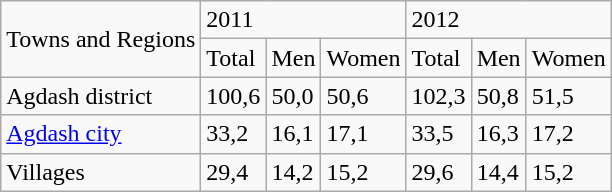<table class="wikitable">
<tr>
<td rowspan="2">Towns and Regions</td>
<td colspan="3">2011</td>
<td colspan="3">2012 </td>
</tr>
<tr>
<td>Total</td>
<td>Men</td>
<td>Women</td>
<td>Total</td>
<td>Men</td>
<td>Women</td>
</tr>
<tr>
<td>Agdash district</td>
<td>100,6</td>
<td>50,0</td>
<td>50,6</td>
<td>102,3</td>
<td>50,8</td>
<td>51,5</td>
</tr>
<tr>
<td><a href='#'>Agdash city</a></td>
<td>33,2</td>
<td>16,1</td>
<td>17,1</td>
<td>33,5</td>
<td>16,3</td>
<td>17,2</td>
</tr>
<tr>
<td>Villages</td>
<td>29,4</td>
<td>14,2</td>
<td>15,2</td>
<td>29,6</td>
<td>14,4</td>
<td>15,2</td>
</tr>
</table>
